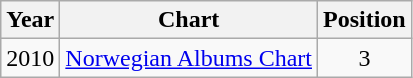<table class="wikitable">
<tr>
<th align="center">Year</th>
<th align="center">Chart</th>
<th align="center">Position</th>
</tr>
<tr>
<td align="center">2010</td>
<td align="center"><a href='#'>Norwegian Albums Chart</a></td>
<td align="center">3</td>
</tr>
</table>
